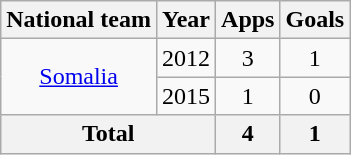<table class="wikitable" style="text-align:center">
<tr>
<th>National team</th>
<th>Year</th>
<th>Apps</th>
<th>Goals</th>
</tr>
<tr>
<td rowspan="2"><a href='#'>Somalia</a></td>
<td>2012</td>
<td>3</td>
<td>1</td>
</tr>
<tr>
<td>2015</td>
<td>1</td>
<td>0</td>
</tr>
<tr>
<th colspan=2>Total</th>
<th>4</th>
<th>1</th>
</tr>
</table>
